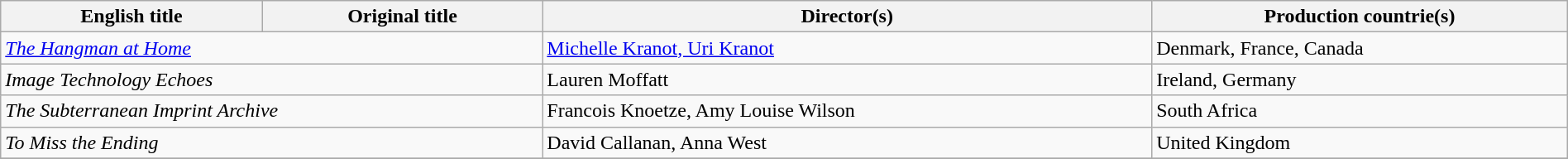<table class="sortable wikitable" style="width:100%; margin-bottom:4px" cellpadding="5">
<tr>
<th scope="col">English title</th>
<th scope="col">Original title</th>
<th scope="col">Director(s)</th>
<th scope="col">Production countrie(s)</th>
</tr>
<tr>
<td colspan="2"><em><a href='#'>The Hangman at Home</a></em></td>
<td><a href='#'>Michelle Kranot, Uri Kranot</a></td>
<td>Denmark, France, Canada</td>
</tr>
<tr>
<td colspan="2"><em>Image Technology Echoes</em></td>
<td>Lauren Moffatt</td>
<td>Ireland, Germany</td>
</tr>
<tr>
<td colspan="2"><em>The Subterranean Imprint Archive</em></td>
<td>Francois Knoetze, Amy Louise Wilson</td>
<td>South Africa</td>
</tr>
<tr>
<td colspan="2"><em>To Miss the Ending</em></td>
<td>David Callanan, Anna West</td>
<td>United Kingdom</td>
</tr>
<tr>
</tr>
</table>
